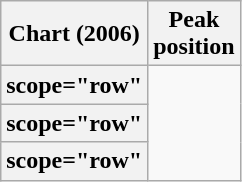<table class="wikitable sortable plainrowheaders">
<tr>
<th scope="col">Chart (2006)</th>
<th scope="col">Peak<br>position</th>
</tr>
<tr>
<th>scope="row" </th>
</tr>
<tr>
<th>scope="row" </th>
</tr>
<tr>
<th>scope="row" </th>
</tr>
</table>
